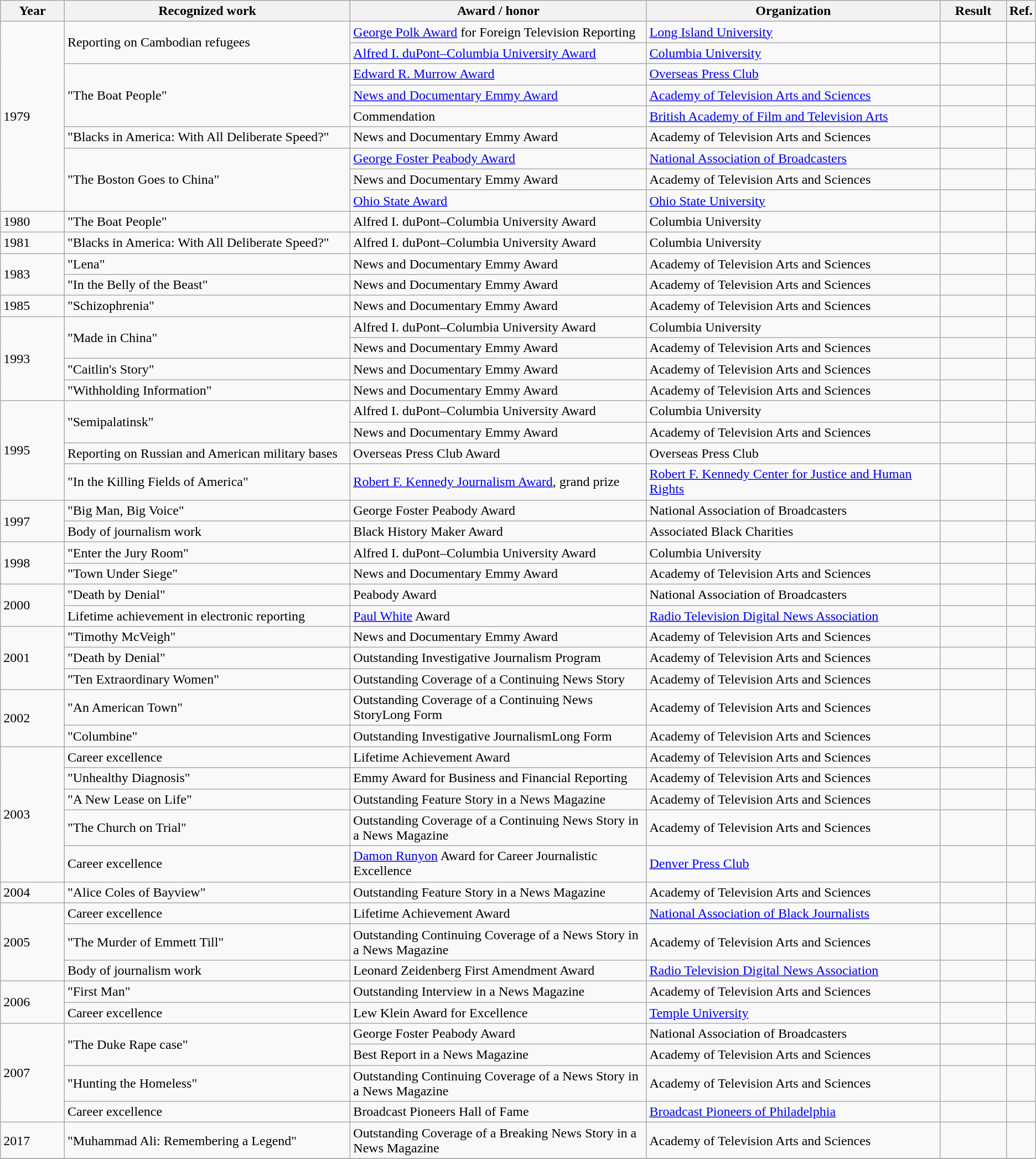<table class=wikitable>
<tr>
<th scope="col" style="width:5em;">Year</th>
<th scope="col" style="width:25em;">Recognized work</th>
<th scope="col" style="width:26em;">Award / honor</th>
<th scope="col" style="width:26em;">Organization</th>
<th scope="col" style="width:5em;">Result</th>
<th>Ref.</th>
</tr>
<tr>
<td rowspan="9">1979</td>
<td rowspan="2">Reporting on Cambodian refugees</td>
<td><a href='#'>George Polk Award</a> for Foreign Television Reporting</td>
<td><a href='#'>Long Island University</a></td>
<td></td>
<td></td>
</tr>
<tr>
<td><a href='#'>Alfred I. duPont–Columbia University Award</a></td>
<td><a href='#'>Columbia University</a></td>
<td></td>
<td></td>
</tr>
<tr>
<td rowspan="3">"The Boat People"</td>
<td><a href='#'>Edward R. Murrow Award</a></td>
<td><a href='#'>Overseas Press Club</a></td>
<td></td>
<td></td>
</tr>
<tr>
<td><a href='#'>News and Documentary Emmy Award</a></td>
<td><a href='#'>Academy of Television Arts and Sciences</a></td>
<td></td>
<td></td>
</tr>
<tr>
<td>Commendation</td>
<td><a href='#'>British Academy of Film and Television Arts</a></td>
<td></td>
<td></td>
</tr>
<tr>
<td rowspan="1">"Blacks in America: With All Deliberate Speed?"</td>
<td>News and Documentary Emmy Award</td>
<td>Academy of Television Arts and Sciences</td>
<td></td>
<td></td>
</tr>
<tr>
<td rowspan="3">"The Boston Goes to China"</td>
<td><a href='#'>George Foster Peabody Award</a></td>
<td><a href='#'>National Association of Broadcasters</a></td>
<td></td>
<td></td>
</tr>
<tr>
<td>News and Documentary Emmy Award</td>
<td>Academy of Television Arts and Sciences</td>
<td></td>
<td></td>
</tr>
<tr>
<td><a href='#'>Ohio State Award</a></td>
<td><a href='#'>Ohio State University</a></td>
<td></td>
<td></td>
</tr>
<tr>
<td rowspan="1">1980</td>
<td>"The Boat People"</td>
<td>Alfred I. duPont–Columbia University Award</td>
<td>Columbia University</td>
<td></td>
<td></td>
</tr>
<tr>
<td rowspan="1">1981</td>
<td>"Blacks in America: With All Deliberate Speed?"</td>
<td>Alfred I. duPont–Columbia University Award</td>
<td>Columbia University</td>
<td></td>
<td></td>
</tr>
<tr>
<td rowspan="2">1983</td>
<td>"Lena"</td>
<td>News and Documentary Emmy Award</td>
<td>Academy of Television Arts and Sciences</td>
<td></td>
<td></td>
</tr>
<tr>
<td>"In the Belly of the Beast"</td>
<td>News and Documentary Emmy Award</td>
<td>Academy of Television Arts and Sciences</td>
<td></td>
<td></td>
</tr>
<tr>
<td>1985</td>
<td>"Schizophrenia"</td>
<td>News and Documentary Emmy Award</td>
<td>Academy of Television Arts and Sciences</td>
<td></td>
<td></td>
</tr>
<tr>
<td rowspan="4">1993</td>
<td rowspan="2">"Made in China"</td>
<td>Alfred I. duPont–Columbia University Award</td>
<td>Columbia University</td>
<td></td>
<td></td>
</tr>
<tr>
<td>News and Documentary Emmy Award</td>
<td>Academy of Television Arts and Sciences</td>
<td></td>
<td></td>
</tr>
<tr>
<td>"Caitlin's Story"</td>
<td>News and Documentary Emmy Award</td>
<td>Academy of Television Arts and Sciences</td>
<td></td>
<td></td>
</tr>
<tr>
<td>"Withholding Information"</td>
<td>News and Documentary Emmy Award</td>
<td>Academy of Television Arts and Sciences</td>
<td></td>
<td></td>
</tr>
<tr>
<td rowspan="4">1995</td>
<td rowspan="2">"Semipalatinsk"</td>
<td>Alfred I. duPont–Columbia University Award</td>
<td>Columbia University</td>
<td></td>
<td></td>
</tr>
<tr>
<td>News and Documentary Emmy Award</td>
<td>Academy of Television Arts and Sciences</td>
<td></td>
<td></td>
</tr>
<tr>
<td>Reporting on Russian and American military bases</td>
<td>Overseas Press Club Award</td>
<td>Overseas Press Club</td>
<td></td>
<td></td>
</tr>
<tr>
<td>"In the Killing Fields of America"</td>
<td><a href='#'>Robert F. Kennedy Journalism Award</a>, grand prize</td>
<td><a href='#'>Robert F. Kennedy Center for Justice and Human Rights</a></td>
<td></td>
<td></td>
</tr>
<tr>
<td rowspan="2">1997</td>
<td>"Big Man, Big Voice"</td>
<td>George Foster Peabody Award</td>
<td>National Association of Broadcasters</td>
<td></td>
<td></td>
</tr>
<tr>
<td>Body of journalism work</td>
<td>Black History Maker Award</td>
<td>Associated Black Charities</td>
<td></td>
<td></td>
</tr>
<tr>
<td rowspan="2">1998</td>
<td>"Enter the Jury Room"</td>
<td>Alfred I. duPont–Columbia University Award</td>
<td>Columbia University</td>
<td></td>
<td></td>
</tr>
<tr>
<td>"Town Under Siege"</td>
<td>News and Documentary Emmy Award</td>
<td>Academy of Television Arts and Sciences</td>
<td></td>
<td></td>
</tr>
<tr>
<td rowspan="2">2000</td>
<td>"Death by Denial"</td>
<td>Peabody Award</td>
<td>National Association of Broadcasters</td>
<td></td>
<td></td>
</tr>
<tr>
<td>Lifetime achievement in electronic reporting</td>
<td><a href='#'>Paul White</a> Award</td>
<td><a href='#'>Radio Television Digital News Association</a></td>
<td></td>
<td></td>
</tr>
<tr>
<td rowspan="3">2001</td>
<td>"Timothy McVeigh"</td>
<td>News and Documentary Emmy Award</td>
<td>Academy of Television Arts and Sciences</td>
<td></td>
<td></td>
</tr>
<tr>
<td>"Death by Denial"</td>
<td>Outstanding Investigative Journalism Program</td>
<td>Academy of Television Arts and Sciences</td>
<td></td>
<td></td>
</tr>
<tr>
<td>"Ten Extraordinary Women"</td>
<td>Outstanding Coverage of a Continuing News Story</td>
<td>Academy of Television Arts and Sciences</td>
<td></td>
<td></td>
</tr>
<tr>
<td rowspan="2">2002</td>
<td>"An American Town"</td>
<td>Outstanding Coverage of a Continuing News StoryLong Form</td>
<td>Academy of Television Arts and Sciences</td>
<td></td>
<td></td>
</tr>
<tr>
<td>"Columbine"</td>
<td>Outstanding Investigative JournalismLong Form</td>
<td>Academy of Television Arts and Sciences</td>
<td></td>
<td></td>
</tr>
<tr>
<td rowspan="5">2003</td>
<td>Career excellence</td>
<td>Lifetime Achievement Award</td>
<td>Academy of Television Arts and Sciences</td>
<td></td>
<td></td>
</tr>
<tr>
<td>"Unhealthy Diagnosis"</td>
<td>Emmy Award for Business and Financial Reporting</td>
<td>Academy of Television Arts and Sciences</td>
<td></td>
<td></td>
</tr>
<tr>
<td>"A New Lease on Life"</td>
<td>Outstanding Feature Story in a News Magazine</td>
<td>Academy of Television Arts and Sciences</td>
<td></td>
<td></td>
</tr>
<tr>
<td>"The Church on Trial"</td>
<td>Outstanding Coverage of a Continuing News Story in a News Magazine</td>
<td>Academy of Television Arts and Sciences</td>
<td></td>
<td></td>
</tr>
<tr>
<td>Career excellence</td>
<td><a href='#'>Damon Runyon</a> Award for Career Journalistic Excellence</td>
<td><a href='#'>Denver Press Club</a></td>
<td></td>
<td></td>
</tr>
<tr>
<td>2004</td>
<td>"Alice Coles of Bayview"</td>
<td>Outstanding Feature Story in a News Magazine</td>
<td>Academy of Television Arts and Sciences</td>
<td></td>
<td></td>
</tr>
<tr>
<td rowspan="3">2005</td>
<td>Career excellence</td>
<td>Lifetime Achievement Award</td>
<td><a href='#'>National Association of Black Journalists</a></td>
<td></td>
<td></td>
</tr>
<tr>
<td>"The Murder of Emmett Till"</td>
<td>Outstanding Continuing Coverage of a News Story in a News Magazine</td>
<td>Academy of Television Arts and Sciences</td>
<td></td>
<td></td>
</tr>
<tr>
<td>Body of journalism work</td>
<td>Leonard Zeidenberg First Amendment Award</td>
<td><a href='#'>Radio Television Digital News Association</a></td>
<td></td>
<td></td>
</tr>
<tr>
<td rowspan="2">2006</td>
<td>"First Man"</td>
<td>Outstanding Interview in a News Magazine</td>
<td>Academy of Television Arts and Sciences</td>
<td></td>
<td></td>
</tr>
<tr>
<td>Career excellence</td>
<td>Lew Klein Award for Excellence</td>
<td><a href='#'>Temple University</a></td>
<td></td>
<td></td>
</tr>
<tr>
<td rowspan="4">2007</td>
<td rowspan="2">"The Duke Rape case"</td>
<td>George Foster Peabody Award</td>
<td>National Association of Broadcasters</td>
<td></td>
<td></td>
</tr>
<tr>
<td>Best Report in a News Magazine</td>
<td>Academy of Television Arts and Sciences</td>
<td></td>
<td></td>
</tr>
<tr>
<td>"Hunting the Homeless"</td>
<td>Outstanding Continuing Coverage of a News Story in a News Magazine</td>
<td>Academy of Television Arts and Sciences</td>
<td></td>
<td></td>
</tr>
<tr>
<td>Career excellence</td>
<td>Broadcast Pioneers Hall of Fame</td>
<td><a href='#'>Broadcast Pioneers of Philadelphia</a></td>
<td></td>
<td></td>
</tr>
<tr>
<td>2017</td>
<td>"Muhammad Ali: Remembering a Legend" </td>
<td>Outstanding Coverage of a Breaking News Story in a News Magazine</td>
<td>Academy of Television Arts and Sciences</td>
<td></td>
<td></td>
</tr>
<tr>
</tr>
</table>
